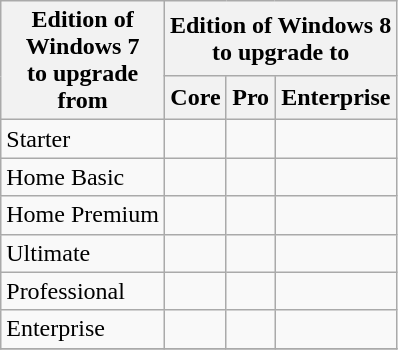<table class="wikitable">
<tr>
<th rowspan=2>Edition of<br>Windows 7<br>to upgrade<br>from</th>
<th colspan=3>Edition of Windows 8<br>to upgrade to</th>
</tr>
<tr>
<th>Core</th>
<th>Pro</th>
<th>Enterprise</th>
</tr>
<tr>
<td>Starter</td>
<td></td>
<td></td>
<td></td>
</tr>
<tr>
<td>Home Basic</td>
<td></td>
<td></td>
<td></td>
</tr>
<tr>
<td>Home Premium</td>
<td></td>
<td></td>
<td></td>
</tr>
<tr>
<td>Ultimate</td>
<td></td>
<td></td>
<td></td>
</tr>
<tr>
<td>Professional</td>
<td></td>
<td></td>
<td></td>
</tr>
<tr>
<td>Enterprise</td>
<td></td>
<td></td>
<td></td>
</tr>
<tr>
</tr>
</table>
